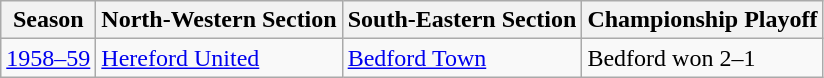<table class="wikitable" style="text-align: left">
<tr>
<th>Season</th>
<th>North-Western Section</th>
<th>South-Eastern Section</th>
<th>Championship Playoff</th>
</tr>
<tr>
<td><a href='#'>1958–59</a></td>
<td><a href='#'>Hereford United</a></td>
<td><a href='#'>Bedford Town</a></td>
<td>Bedford won 2–1</td>
</tr>
</table>
